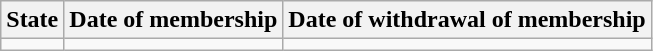<table class="wikitable sortable">
<tr>
<th><strong>State</strong></th>
<th><strong>Date of membership</strong></th>
<th><strong>Date of withdrawal of membership</strong></th>
</tr>
<tr>
<td></td>
<td></td>
<td></td>
</tr>
</table>
